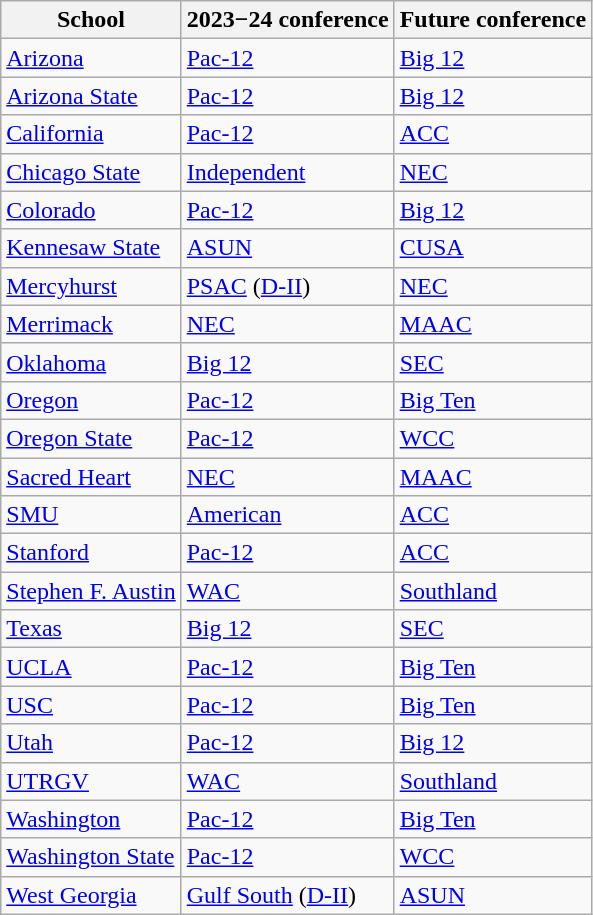<table class="wikitable sortable">
<tr>
<th>School</th>
<th>2023−24 conference</th>
<th>Future conference</th>
</tr>
<tr>
<td><a href='#'>Arizona</a></td>
<td><a href='#'>Pac-12</a></td>
<td><a href='#'>Big 12</a></td>
</tr>
<tr>
<td><a href='#'>Arizona State</a></td>
<td><a href='#'>Pac-12</a></td>
<td><a href='#'>Big 12</a></td>
</tr>
<tr>
<td><a href='#'>California</a></td>
<td><a href='#'>Pac-12</a></td>
<td><a href='#'>ACC</a></td>
</tr>
<tr>
<td><a href='#'>Chicago State</a></td>
<td><a href='#'>Independent</a></td>
<td><a href='#'>NEC</a></td>
</tr>
<tr>
<td><a href='#'>Colorado</a></td>
<td><a href='#'>Pac-12</a></td>
<td><a href='#'>Big 12</a></td>
</tr>
<tr>
<td><a href='#'>Kennesaw State</a></td>
<td><a href='#'>ASUN</a></td>
<td><a href='#'>CUSA</a></td>
</tr>
<tr>
<td><a href='#'>Mercyhurst</a></td>
<td><a href='#'>PSAC</a> (<a href='#'>D-II</a>)</td>
<td><a href='#'>NEC</a></td>
</tr>
<tr>
<td><a href='#'>Merrimack</a></td>
<td><a href='#'>NEC</a></td>
<td><a href='#'>MAAC</a></td>
</tr>
<tr>
<td><a href='#'>Oklahoma</a></td>
<td><a href='#'>Big 12</a></td>
<td><a href='#'>SEC</a></td>
</tr>
<tr>
<td><a href='#'>Oregon</a></td>
<td><a href='#'>Pac-12</a></td>
<td><a href='#'>Big Ten</a></td>
</tr>
<tr>
<td><a href='#'>Oregon State</a></td>
<td><a href='#'>Pac-12</a></td>
<td><a href='#'>WCC</a></td>
</tr>
<tr>
<td><a href='#'>Sacred Heart</a></td>
<td><a href='#'>NEC</a></td>
<td><a href='#'>MAAC</a></td>
</tr>
<tr>
<td><a href='#'>SMU</a></td>
<td><a href='#'>American</a></td>
<td><a href='#'>ACC</a></td>
</tr>
<tr>
<td><a href='#'>Stanford</a></td>
<td><a href='#'>Pac-12</a></td>
<td><a href='#'>ACC</a></td>
</tr>
<tr>
<td><a href='#'>Stephen F. Austin</a></td>
<td><a href='#'>WAC</a></td>
<td><a href='#'>Southland</a></td>
</tr>
<tr>
<td><a href='#'>Texas</a></td>
<td><a href='#'>Big 12</a></td>
<td><a href='#'>SEC</a></td>
</tr>
<tr>
<td><a href='#'>UCLA</a></td>
<td><a href='#'>Pac-12</a></td>
<td><a href='#'>Big Ten</a></td>
</tr>
<tr>
<td><a href='#'>USC</a></td>
<td><a href='#'>Pac-12</a></td>
<td><a href='#'>Big Ten</a></td>
</tr>
<tr>
<td><a href='#'>Utah</a></td>
<td><a href='#'>Pac-12</a></td>
<td><a href='#'>Big 12</a></td>
</tr>
<tr>
<td><a href='#'>UTRGV</a></td>
<td><a href='#'>WAC</a></td>
<td><a href='#'>Southland</a></td>
</tr>
<tr>
<td><a href='#'>Washington</a></td>
<td><a href='#'>Pac-12</a></td>
<td><a href='#'>Big Ten</a></td>
</tr>
<tr>
<td><a href='#'>Washington State</a></td>
<td><a href='#'>Pac-12</a></td>
<td><a href='#'>WCC</a></td>
</tr>
<tr>
<td><a href='#'>West Georgia</a></td>
<td><a href='#'>Gulf South</a> (<a href='#'>D-II</a>)</td>
<td><a href='#'>ASUN</a></td>
</tr>
</table>
